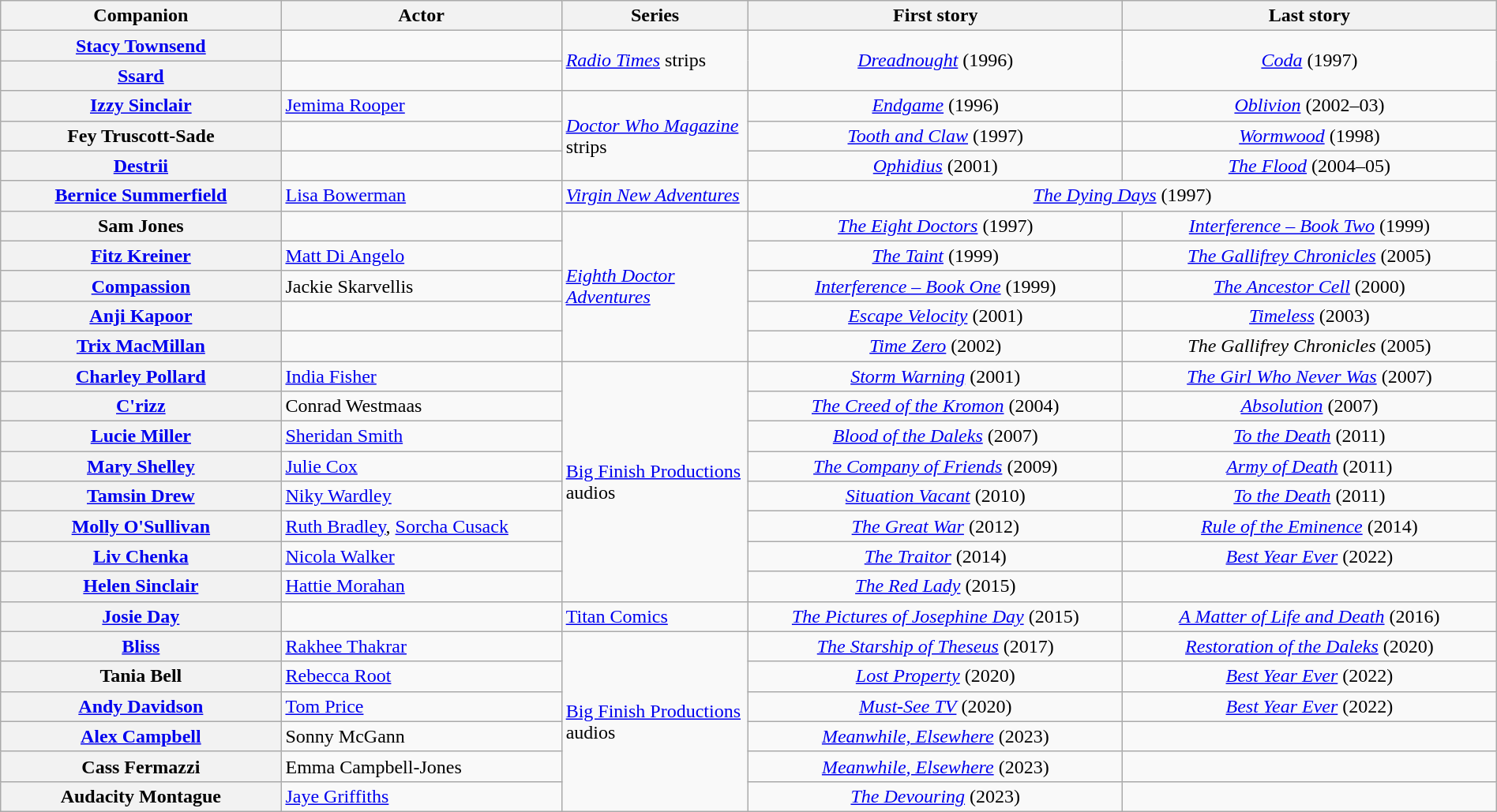<table class="wikitable plainrowheaders" style="width:100%;">
<tr>
<th scope="col" style="width:15%;">Companion</th>
<th scope="col" style="width:15%;">Actor</th>
<th scope="col" style="width:10%;">Series</th>
<th scope="col" style="width:20%;">First story</th>
<th scope="col" style="width:20%;">Last story</th>
</tr>
<tr>
<th scope="row"><a href='#'>Stacy Townsend</a></th>
<td></td>
<td rowspan="2"><em><a href='#'>Radio Times</a></em> strips</td>
<td rowspan="2" align="center"><em><a href='#'>Dreadnought</a></em> (1996)</td>
<td rowspan="2" align="center"><em><a href='#'>Coda</a></em> (1997)</td>
</tr>
<tr>
<th scope="row"><a href='#'>Ssard</a></th>
<td></td>
</tr>
<tr>
<th scope="row"><a href='#'>Izzy Sinclair</a></th>
<td><a href='#'>Jemima Rooper</a></td>
<td rowspan="3"><em><a href='#'>Doctor Who Magazine</a></em> strips</td>
<td align="center"><em><a href='#'>Endgame</a></em> (1996)</td>
<td align="center"><em><a href='#'>Oblivion</a></em> (2002–03)</td>
</tr>
<tr>
<th scope="row">Fey Truscott-Sade</th>
<td></td>
<td align="center"><em><a href='#'>Tooth and Claw</a></em> (1997)</td>
<td align="center"><em><a href='#'>Wormwood</a></em> (1998)</td>
</tr>
<tr>
<th scope="row"><a href='#'>Destrii</a></th>
<td></td>
<td align="center"><em><a href='#'>Ophidius</a></em> (2001)</td>
<td align="center"><em><a href='#'>The Flood</a></em> (2004–05)</td>
</tr>
<tr>
<th scope="row"><a href='#'>Bernice Summerfield</a></th>
<td><a href='#'>Lisa Bowerman</a></td>
<td><em><a href='#'>Virgin New Adventures</a></em></td>
<td align="center" colspan="2"><em><a href='#'>The Dying Days</a></em> (1997)</td>
</tr>
<tr>
<th scope="row">Sam Jones</th>
<td></td>
<td rowspan="5"><em><a href='#'>Eighth Doctor Adventures</a></em></td>
<td align="center"><em><a href='#'>The Eight Doctors</a></em> (1997)</td>
<td align="center"><em><a href='#'>Interference – Book Two</a></em> (1999)</td>
</tr>
<tr>
<th scope="row"><a href='#'>Fitz Kreiner</a></th>
<td><a href='#'>Matt Di Angelo</a></td>
<td align="center"><em><a href='#'>The Taint</a></em> (1999)</td>
<td align="center"><em><a href='#'>The Gallifrey Chronicles</a></em> (2005)</td>
</tr>
<tr>
<th scope="row"><a href='#'>Compassion</a></th>
<td>Jackie Skarvellis</td>
<td align="center"><em><a href='#'>Interference – Book One</a></em> (1999)</td>
<td align="center"><em><a href='#'>The Ancestor Cell</a></em> (2000)</td>
</tr>
<tr>
<th scope="row"><a href='#'>Anji Kapoor</a></th>
<td></td>
<td align="center"><em><a href='#'>Escape Velocity</a></em> (2001)</td>
<td align="center"><em><a href='#'>Timeless</a></em> (2003)</td>
</tr>
<tr>
<th scope="row"><a href='#'>Trix MacMillan</a></th>
<td></td>
<td align="center"><em><a href='#'>Time Zero</a></em> (2002)</td>
<td align="center"><em>The Gallifrey Chronicles</em> (2005)</td>
</tr>
<tr>
<th scope="row"><a href='#'>Charley Pollard</a></th>
<td><a href='#'>India Fisher</a></td>
<td rowspan="8"><a href='#'>Big Finish Productions</a> audios</td>
<td align="center"><em><a href='#'>Storm Warning</a></em> (2001)</td>
<td align="center"><em><a href='#'>The Girl Who Never Was</a></em> (2007)</td>
</tr>
<tr>
<th scope="row"><a href='#'>C'rizz</a></th>
<td>Conrad Westmaas</td>
<td align="center"><em><a href='#'>The Creed of the Kromon</a></em> (2004)</td>
<td align="center"><em><a href='#'>Absolution</a></em> (2007)</td>
</tr>
<tr>
<th scope="row"><a href='#'>Lucie Miller</a></th>
<td><a href='#'>Sheridan Smith</a></td>
<td align="center"><em><a href='#'>Blood of the Daleks</a></em> (2007)</td>
<td align="center"><em><a href='#'>To the Death</a></em> (2011)</td>
</tr>
<tr>
<th scope="row"><a href='#'>Mary Shelley</a></th>
<td><a href='#'>Julie Cox</a></td>
<td align="center"><em><a href='#'>The Company of Friends</a></em> (2009)</td>
<td align="center"><em><a href='#'>Army of Death</a></em> (2011)</td>
</tr>
<tr>
<th scope="row"><a href='#'>Tamsin Drew</a></th>
<td><a href='#'>Niky Wardley</a></td>
<td align="center"><em><a href='#'>Situation Vacant</a></em> (2010)</td>
<td align="center"><em><a href='#'>To the Death</a></em> (2011)</td>
</tr>
<tr>
<th scope="row"><a href='#'>Molly O'Sullivan</a></th>
<td><a href='#'>Ruth Bradley</a>, <a href='#'>Sorcha Cusack</a></td>
<td align="center"><em><a href='#'>The Great War</a></em> (2012)</td>
<td align="center"><em><a href='#'>Rule of the Eminence</a></em> (2014)</td>
</tr>
<tr>
<th scope="row"><a href='#'>Liv Chenka</a></th>
<td><a href='#'>Nicola Walker</a></td>
<td align="center"><em><a href='#'>The Traitor</a></em> (2014)</td>
<td align="center"><em><a href='#'>Best Year Ever</a></em> (2022)</td>
</tr>
<tr>
<th scope="row"><a href='#'>Helen Sinclair</a></th>
<td><a href='#'>Hattie Morahan</a></td>
<td align="center"><em><a href='#'>The Red Lady</a></em> (2015)</td>
<td></td>
</tr>
<tr>
<th scope="row"><a href='#'>Josie Day</a></th>
<td></td>
<td><a href='#'>Titan Comics</a></td>
<td align="center"><em><a href='#'>The Pictures of Josephine Day</a></em> (2015)</td>
<td align="center"><em><a href='#'>A Matter of Life and Death</a></em> (2016)</td>
</tr>
<tr>
<th scope="row"><a href='#'>Bliss</a></th>
<td><a href='#'>Rakhee Thakrar</a></td>
<td rowspan="6"><a href='#'>Big Finish Productions</a> audios</td>
<td align="center"><em><a href='#'>The Starship of Theseus</a></em> (2017)</td>
<td align="center"><em><a href='#'>Restoration of the Daleks</a></em> (2020)</td>
</tr>
<tr>
<th scope="row">Tania Bell</th>
<td><a href='#'>Rebecca Root</a></td>
<td align="center"><em><a href='#'>Lost Property</a></em> (2020)</td>
<td align="center"><em><a href='#'>Best Year Ever</a></em> (2022)</td>
</tr>
<tr>
<th scope="row"><a href='#'>Andy Davidson</a></th>
<td><a href='#'>Tom Price</a></td>
<td align="center"><em><a href='#'>Must-See TV</a></em> (2020)</td>
<td align="center"><em><a href='#'>Best Year Ever</a></em> (2022)</td>
</tr>
<tr>
<th scope="row"><a href='#'>Alex Campbell</a></th>
<td>Sonny McGann</td>
<td align="center"><em><a href='#'>Meanwhile, Elsewhere</a></em> (2023)</td>
<td></td>
</tr>
<tr>
<th scope="row">Cass Fermazzi</th>
<td>Emma Campbell-Jones</td>
<td align="center"><em><a href='#'>Meanwhile, Elsewhere</a></em> (2023)</td>
<td></td>
</tr>
<tr>
<th scope="row">Audacity Montague</th>
<td><a href='#'>Jaye Griffiths</a></td>
<td align="center"><em><a href='#'>The Devouring</a></em> (2023)</td>
<td></td>
</tr>
</table>
